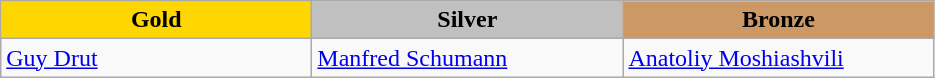<table class="wikitable" style="text-align:left">
<tr align="center">
<td width=200 bgcolor=gold><strong>Gold</strong></td>
<td width=200 bgcolor=silver><strong>Silver</strong></td>
<td width=200 bgcolor=CC9966><strong>Bronze</strong></td>
</tr>
<tr>
<td><a href='#'>Guy Drut</a><br><em></em></td>
<td><a href='#'>Manfred Schumann</a><br><em></em></td>
<td><a href='#'>Anatoliy Moshiashvili</a><br><em></em></td>
</tr>
</table>
